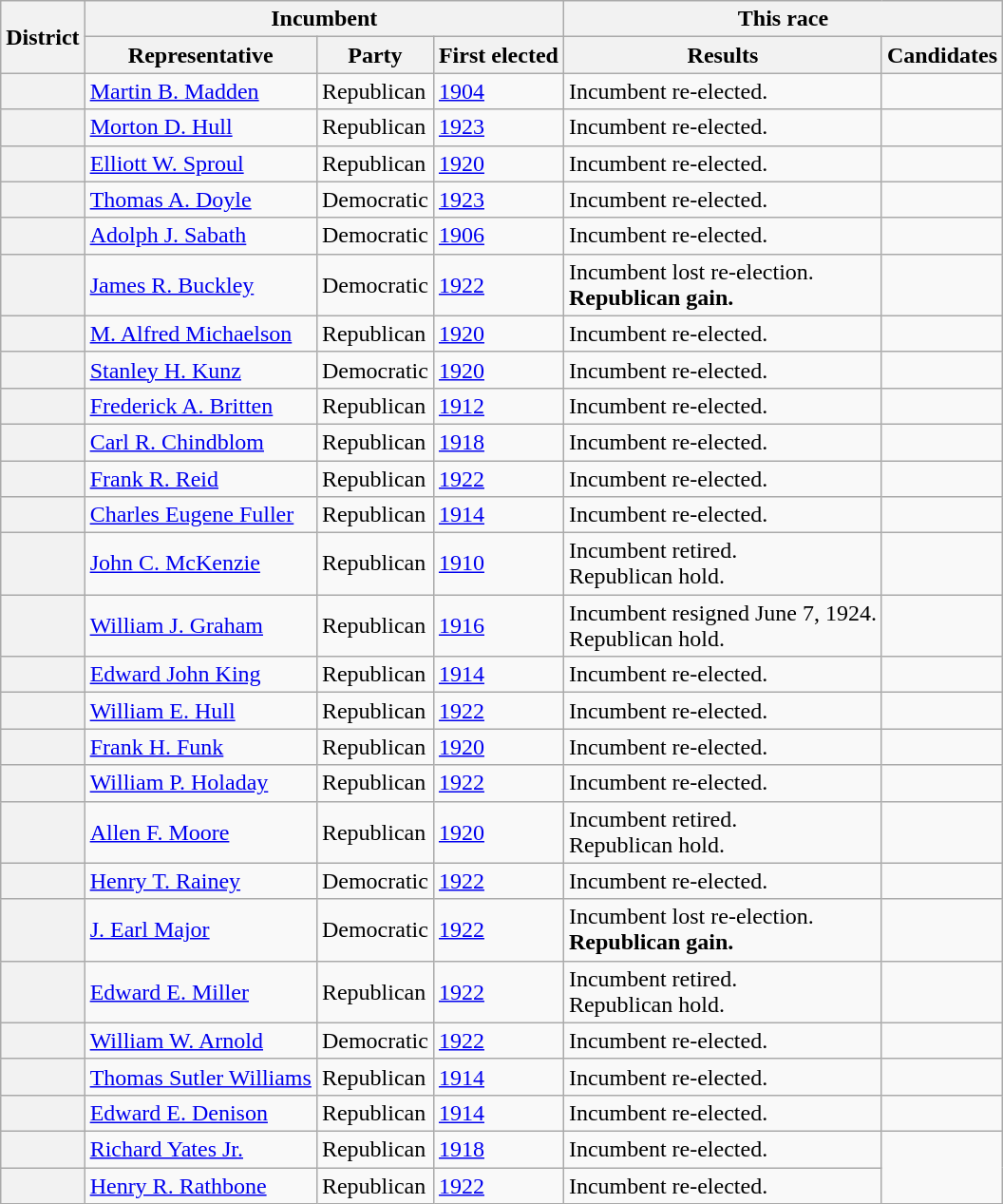<table class=wikitable>
<tr>
<th rowspan=2>District</th>
<th colspan=3>Incumbent</th>
<th colspan=2>This race</th>
</tr>
<tr>
<th>Representative</th>
<th>Party</th>
<th>First elected</th>
<th>Results</th>
<th>Candidates</th>
</tr>
<tr>
<th></th>
<td><a href='#'>Martin B. Madden</a></td>
<td>Republican</td>
<td><a href='#'>1904</a></td>
<td>Incumbent re-elected.</td>
<td nowrap></td>
</tr>
<tr>
<th></th>
<td><a href='#'>Morton D. Hull</a></td>
<td>Republican</td>
<td><a href='#'>1923 </a></td>
<td>Incumbent re-elected.</td>
<td nowrap></td>
</tr>
<tr>
<th></th>
<td><a href='#'>Elliott W. Sproul</a></td>
<td>Republican</td>
<td><a href='#'>1920</a></td>
<td>Incumbent re-elected.</td>
<td nowrap></td>
</tr>
<tr>
<th></th>
<td><a href='#'>Thomas A. Doyle</a></td>
<td>Democratic</td>
<td><a href='#'>1923 </a></td>
<td>Incumbent re-elected.</td>
<td nowrap></td>
</tr>
<tr>
<th></th>
<td><a href='#'>Adolph J. Sabath</a></td>
<td>Democratic</td>
<td><a href='#'>1906</a></td>
<td>Incumbent re-elected.</td>
<td nowrap></td>
</tr>
<tr>
<th></th>
<td><a href='#'>James R. Buckley</a></td>
<td>Democratic</td>
<td><a href='#'>1922</a></td>
<td>Incumbent lost re-election.<br><strong>Republican gain.</strong></td>
<td nowrap></td>
</tr>
<tr>
<th></th>
<td><a href='#'>M. Alfred Michaelson</a></td>
<td>Republican</td>
<td><a href='#'>1920</a></td>
<td>Incumbent re-elected.</td>
<td nowrap></td>
</tr>
<tr>
<th></th>
<td><a href='#'>Stanley H. Kunz</a></td>
<td>Democratic</td>
<td><a href='#'>1920</a></td>
<td>Incumbent re-elected.</td>
<td nowrap></td>
</tr>
<tr>
<th></th>
<td><a href='#'>Frederick A. Britten</a></td>
<td>Republican</td>
<td><a href='#'>1912</a></td>
<td>Incumbent re-elected.</td>
<td nowrap></td>
</tr>
<tr>
<th></th>
<td><a href='#'>Carl R. Chindblom</a></td>
<td>Republican</td>
<td><a href='#'>1918</a></td>
<td>Incumbent re-elected.</td>
<td nowrap></td>
</tr>
<tr>
<th></th>
<td><a href='#'>Frank R. Reid</a></td>
<td>Republican</td>
<td><a href='#'>1922</a></td>
<td>Incumbent re-elected.</td>
<td nowrap></td>
</tr>
<tr>
<th></th>
<td><a href='#'>Charles Eugene Fuller</a></td>
<td>Republican</td>
<td><a href='#'>1914</a></td>
<td>Incumbent re-elected.</td>
<td nowrap></td>
</tr>
<tr>
<th></th>
<td><a href='#'>John C. McKenzie</a></td>
<td>Republican</td>
<td><a href='#'>1910</a></td>
<td>Incumbent retired.<br>Republican hold.</td>
<td nowrap></td>
</tr>
<tr>
<th></th>
<td><a href='#'>William J. Graham</a></td>
<td>Republican</td>
<td><a href='#'>1916</a></td>
<td>Incumbent resigned June 7, 1924.<br>Republican hold.</td>
<td nowrap></td>
</tr>
<tr>
<th></th>
<td><a href='#'>Edward John King</a></td>
<td>Republican</td>
<td><a href='#'>1914</a></td>
<td>Incumbent re-elected.</td>
<td nowrap></td>
</tr>
<tr>
<th></th>
<td><a href='#'>William E. Hull</a></td>
<td>Republican</td>
<td><a href='#'>1922</a></td>
<td>Incumbent re-elected.</td>
<td nowrap></td>
</tr>
<tr>
<th></th>
<td><a href='#'>Frank H. Funk</a></td>
<td>Republican</td>
<td><a href='#'>1920</a></td>
<td>Incumbent re-elected.</td>
<td nowrap></td>
</tr>
<tr>
<th></th>
<td><a href='#'>William P. Holaday</a></td>
<td>Republican</td>
<td><a href='#'>1922</a></td>
<td>Incumbent re-elected.</td>
<td nowrap></td>
</tr>
<tr>
<th></th>
<td><a href='#'>Allen F. Moore</a></td>
<td>Republican</td>
<td><a href='#'>1920</a></td>
<td>Incumbent retired.<br>Republican hold.</td>
<td nowrap></td>
</tr>
<tr>
<th></th>
<td><a href='#'>Henry T. Rainey</a></td>
<td>Democratic</td>
<td><a href='#'>1922</a></td>
<td>Incumbent re-elected.</td>
<td nowrap></td>
</tr>
<tr>
<th></th>
<td><a href='#'>J. Earl Major</a></td>
<td>Democratic</td>
<td><a href='#'>1922</a></td>
<td>Incumbent lost re-election.<br><strong>Republican gain.</strong></td>
<td nowrap></td>
</tr>
<tr>
<th></th>
<td><a href='#'>Edward E. Miller</a></td>
<td>Republican</td>
<td><a href='#'>1922</a></td>
<td>Incumbent retired.<br>Republican hold.</td>
<td nowrap></td>
</tr>
<tr>
<th></th>
<td><a href='#'>William W. Arnold</a></td>
<td>Democratic</td>
<td><a href='#'>1922</a></td>
<td>Incumbent re-elected.</td>
<td nowrap></td>
</tr>
<tr>
<th></th>
<td><a href='#'>Thomas Sutler Williams</a></td>
<td>Republican</td>
<td><a href='#'>1914</a></td>
<td>Incumbent re-elected.</td>
<td nowrap></td>
</tr>
<tr>
<th></th>
<td><a href='#'>Edward E. Denison</a></td>
<td>Republican</td>
<td><a href='#'>1914</a></td>
<td>Incumbent re-elected.</td>
<td nowrap></td>
</tr>
<tr>
<th></th>
<td><a href='#'>Richard Yates Jr.</a></td>
<td>Republican</td>
<td><a href='#'>1918</a></td>
<td>Incumbent re-elected.</td>
<td rowspan=2 nowrap></td>
</tr>
<tr>
<th></th>
<td><a href='#'>Henry R. Rathbone</a></td>
<td>Republican</td>
<td><a href='#'>1922</a></td>
<td>Incumbent re-elected.</td>
</tr>
</table>
